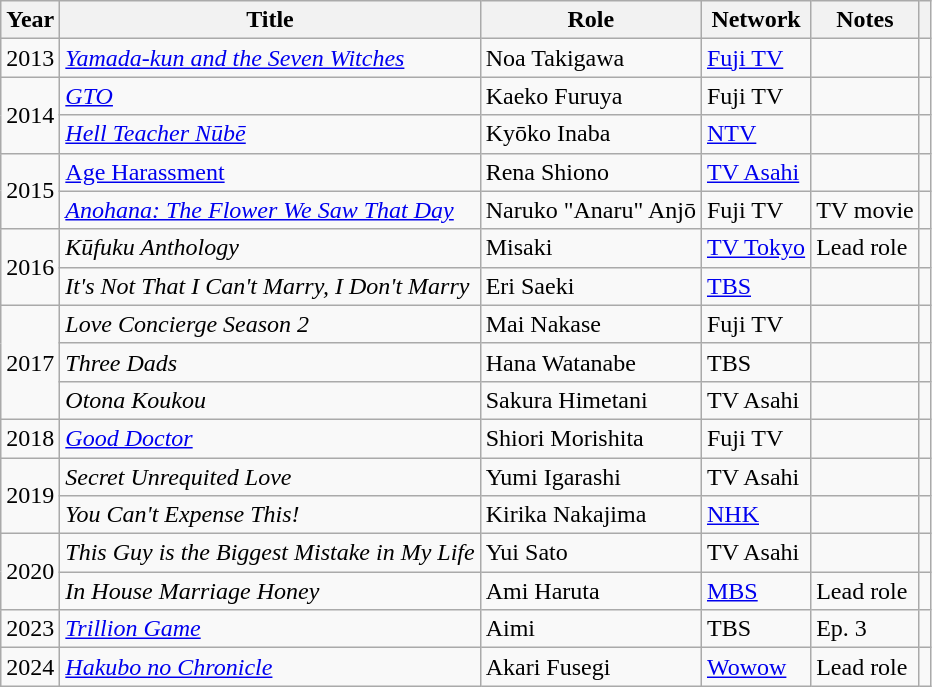<table class="wikitable sortable">
<tr>
<th>Year</th>
<th>Title</th>
<th>Role</th>
<th>Network</th>
<th>Notes</th>
<th class="unsortable"></th>
</tr>
<tr>
<td>2013</td>
<td><em><a href='#'>Yamada-kun and the Seven Witches</a></em></td>
<td>Noa Takigawa</td>
<td><a href='#'>Fuji TV</a></td>
<td></td>
<td></td>
</tr>
<tr>
<td rowspan="2">2014</td>
<td><em><a href='#'>GTO</a></em></td>
<td>Kaeko Furuya</td>
<td>Fuji TV</td>
<td></td>
<td></td>
</tr>
<tr>
<td><em><a href='#'>Hell Teacher Nūbē</a></em></td>
<td>Kyōko Inaba</td>
<td><a href='#'>NTV</a></td>
<td></td>
<td></td>
</tr>
<tr>
<td rowspan="2">2015</td>
<td><a href='#'>Age Harassment</a></td>
<td>Rena Shiono</td>
<td><a href='#'>TV Asahi</a></td>
<td></td>
<td></td>
</tr>
<tr>
<td><em><a href='#'>Anohana: The Flower We Saw That Day</a></em></td>
<td>Naruko "Anaru" Anjō</td>
<td>Fuji TV</td>
<td>TV movie</td>
<td></td>
</tr>
<tr>
<td rowspan="2">2016</td>
<td><em>Kūfuku Anthology</em></td>
<td>Misaki</td>
<td><a href='#'>TV Tokyo</a></td>
<td>Lead role</td>
<td></td>
</tr>
<tr>
<td><em>It's Not That I Can't Marry, I Don't Marry</em></td>
<td>Eri Saeki</td>
<td><a href='#'>TBS</a></td>
<td></td>
<td></td>
</tr>
<tr>
<td rowspan="3">2017</td>
<td><em>Love Concierge Season 2</em></td>
<td>Mai Nakase</td>
<td>Fuji TV</td>
<td></td>
<td></td>
</tr>
<tr>
<td><em>Three Dads</em></td>
<td>Hana Watanabe</td>
<td>TBS</td>
<td></td>
<td></td>
</tr>
<tr>
<td><em>Otona Koukou</em></td>
<td>Sakura Himetani</td>
<td>TV Asahi</td>
<td></td>
<td></td>
</tr>
<tr>
<td>2018</td>
<td><em><a href='#'>Good Doctor</a></em></td>
<td>Shiori Morishita</td>
<td>Fuji TV</td>
<td></td>
<td></td>
</tr>
<tr>
<td rowspan="2">2019</td>
<td><em>Secret Unrequited Love</em></td>
<td>Yumi Igarashi</td>
<td>TV Asahi</td>
<td></td>
<td></td>
</tr>
<tr>
<td><em>You Can't Expense This!</em></td>
<td>Kirika Nakajima</td>
<td><a href='#'>NHK</a></td>
<td></td>
<td></td>
</tr>
<tr>
<td rowspan="2">2020</td>
<td><em>This Guy is the Biggest Mistake in My Life</em></td>
<td>Yui Sato</td>
<td>TV Asahi</td>
<td></td>
<td></td>
</tr>
<tr>
<td><em>In House Marriage Honey</em></td>
<td>Ami Haruta</td>
<td><a href='#'>MBS</a></td>
<td>Lead role</td>
<td></td>
</tr>
<tr>
<td>2023</td>
<td><em><a href='#'>Trillion Game</a></em></td>
<td>Aimi</td>
<td>TBS</td>
<td>Ep. 3</td>
<td></td>
</tr>
<tr>
<td>2024</td>
<td><em><a href='#'>Hakubo no Chronicle</a></em></td>
<td>Akari Fusegi</td>
<td><a href='#'>Wowow</a></td>
<td>Lead role</td>
<td></td>
</tr>
</table>
